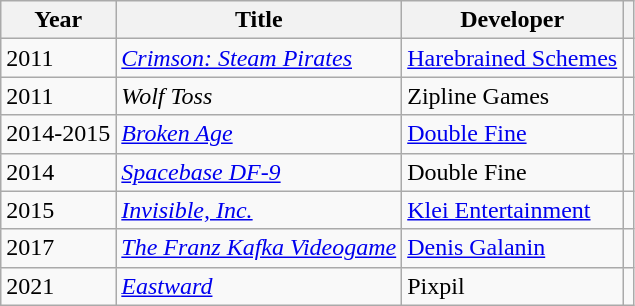<table class="wikitable">
<tr>
<th>Year</th>
<th>Title</th>
<th>Developer</th>
<th></th>
</tr>
<tr>
<td>2011</td>
<td><em><a href='#'>Crimson: Steam Pirates</a></em></td>
<td><a href='#'>Harebrained Schemes</a></td>
<td></td>
</tr>
<tr>
<td>2011</td>
<td><em>Wolf Toss</em></td>
<td>Zipline Games</td>
<td></td>
</tr>
<tr>
<td>2014-2015</td>
<td><em><a href='#'>Broken Age</a></em></td>
<td><a href='#'>Double Fine</a></td>
<td></td>
</tr>
<tr>
<td>2014</td>
<td><em><a href='#'>Spacebase DF-9</a></em></td>
<td>Double Fine</td>
<td></td>
</tr>
<tr>
<td>2015</td>
<td><em><a href='#'>Invisible, Inc.</a></em></td>
<td><a href='#'>Klei Entertainment</a></td>
<td></td>
</tr>
<tr>
<td>2017</td>
<td><em><a href='#'>The Franz Kafka Videogame</a></em></td>
<td><a href='#'>Denis Galanin</a></td>
<td></td>
</tr>
<tr>
<td>2021</td>
<td><em><a href='#'>Eastward</a></em></td>
<td>Pixpil</td>
<td></td>
</tr>
</table>
